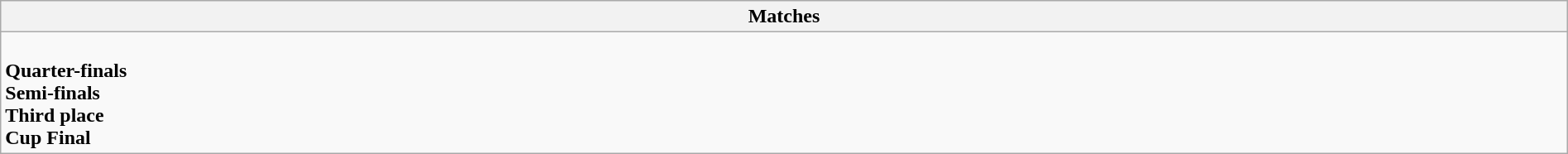<table class="wikitable collapsible collapsed" style="width:100%;">
<tr>
<th>Matches</th>
</tr>
<tr>
<td><br><strong>Quarter-finals</strong>



<br><strong>Semi-finals</strong>

<br><strong>Third place</strong>
<br><strong>Cup Final</strong>
</td>
</tr>
</table>
